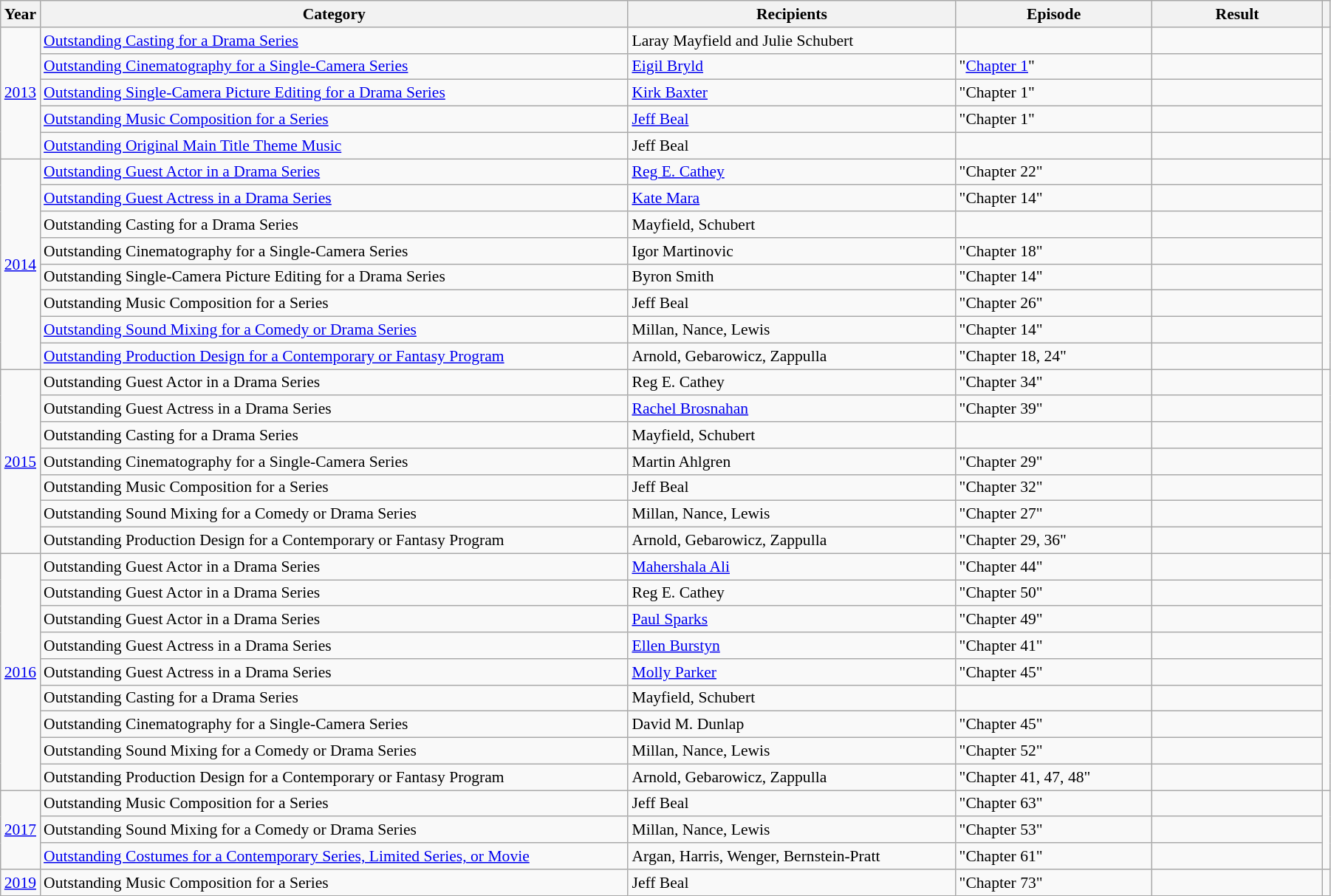<table class="wikitable plainrowheaders" style="font-size: 90%" width=95%>
<tr>
<th scope="col" style="width:2%;">Year</th>
<th scope="col" style="width:45%;">Category</th>
<th scope="col" style="width:25%;">Recipients</th>
<th scope="col" style="width:15%;">Episode</th>
<th scope="col" style="width:15%;">Result</th>
<th scope="col" class="unsortable" style="width:1%;"></th>
</tr>
<tr>
<td rowspan=5 style="text-align:center;"><a href='#'>2013</a></td>
<td><a href='#'>Outstanding Casting for a Drama Series</a></td>
<td>Laray Mayfield and Julie Schubert</td>
<td></td>
<td></td>
<td rowspan=5 style="text-align:center;"></td>
</tr>
<tr>
<td><a href='#'>Outstanding Cinematography for a Single-Camera Series</a></td>
<td><a href='#'>Eigil Bryld</a></td>
<td>"<a href='#'>Chapter 1</a>"</td>
<td></td>
</tr>
<tr>
<td><a href='#'>Outstanding Single-Camera Picture Editing for a Drama Series</a></td>
<td><a href='#'>Kirk Baxter</a></td>
<td>"Chapter 1"</td>
<td></td>
</tr>
<tr>
<td><a href='#'>Outstanding Music Composition for a Series</a></td>
<td><a href='#'>Jeff Beal</a></td>
<td>"Chapter 1"</td>
<td></td>
</tr>
<tr>
<td><a href='#'>Outstanding Original Main Title Theme Music</a></td>
<td>Jeff Beal</td>
<td></td>
<td></td>
</tr>
<tr>
<td rowspan=8 style="text-align:center;"><a href='#'>2014</a></td>
<td><a href='#'>Outstanding Guest Actor in a Drama Series</a></td>
<td><a href='#'>Reg E. Cathey</a></td>
<td>"Chapter 22"</td>
<td></td>
<td rowspan=8 style="text-align:center;"><br></td>
</tr>
<tr>
<td><a href='#'>Outstanding Guest Actress in a Drama Series</a></td>
<td><a href='#'>Kate Mara</a></td>
<td>"Chapter 14"</td>
<td></td>
</tr>
<tr>
<td>Outstanding Casting for a Drama Series</td>
<td>Mayfield, Schubert</td>
<td></td>
<td></td>
</tr>
<tr>
<td>Outstanding Cinematography for a Single-Camera Series</td>
<td>Igor Martinovic</td>
<td>"Chapter 18"</td>
<td></td>
</tr>
<tr>
<td>Outstanding Single-Camera Picture Editing for a Drama Series</td>
<td>Byron Smith</td>
<td>"Chapter 14"</td>
<td></td>
</tr>
<tr>
<td>Outstanding Music Composition for a Series</td>
<td>Jeff Beal</td>
<td>"Chapter 26"</td>
<td></td>
</tr>
<tr>
<td><a href='#'>Outstanding Sound Mixing for a Comedy or Drama Series</a></td>
<td>Millan, Nance, Lewis</td>
<td>"Chapter 14"</td>
<td></td>
</tr>
<tr>
<td><a href='#'>Outstanding Production Design for a Contemporary or Fantasy Program</a></td>
<td>Arnold, Gebarowicz, Zappulla</td>
<td>"Chapter 18, 24"</td>
<td></td>
</tr>
<tr>
<td rowspan=7 style="text-align:center;"><a href='#'>2015</a></td>
<td>Outstanding Guest Actor in a Drama Series</td>
<td>Reg E. Cathey</td>
<td>"Chapter 34"</td>
<td></td>
<td rowspan=7 style="text-align:center;"></td>
</tr>
<tr>
<td>Outstanding Guest Actress in a Drama Series</td>
<td><a href='#'>Rachel Brosnahan</a></td>
<td>"Chapter 39"</td>
<td></td>
</tr>
<tr>
<td>Outstanding Casting for a Drama Series</td>
<td>Mayfield, Schubert</td>
<td></td>
<td></td>
</tr>
<tr>
<td>Outstanding Cinematography for a Single-Camera Series</td>
<td>Martin Ahlgren</td>
<td>"Chapter 29"</td>
<td></td>
</tr>
<tr>
<td>Outstanding Music Composition for a Series</td>
<td>Jeff Beal</td>
<td>"Chapter 32"</td>
<td></td>
</tr>
<tr>
<td>Outstanding Sound Mixing for a Comedy or Drama Series</td>
<td>Millan, Nance, Lewis</td>
<td>"Chapter 27"</td>
<td></td>
</tr>
<tr>
<td>Outstanding Production Design for a Contemporary or Fantasy Program</td>
<td>Arnold, Gebarowicz, Zappulla</td>
<td>"Chapter 29, 36"</td>
<td></td>
</tr>
<tr>
<td rowspan=9 style="text-align:center;"><a href='#'>2016</a></td>
<td>Outstanding Guest Actor in a Drama Series</td>
<td><a href='#'>Mahershala Ali</a></td>
<td>"Chapter 44"</td>
<td></td>
<td rowspan=9 style="text-align:center;"></td>
</tr>
<tr>
<td>Outstanding Guest Actor in a Drama Series</td>
<td>Reg E. Cathey</td>
<td>"Chapter 50"</td>
<td></td>
</tr>
<tr>
<td>Outstanding Guest Actor in a Drama Series</td>
<td><a href='#'>Paul Sparks</a></td>
<td>"Chapter 49"</td>
<td></td>
</tr>
<tr>
<td>Outstanding Guest Actress in a Drama Series</td>
<td><a href='#'>Ellen Burstyn</a></td>
<td>"Chapter 41"</td>
<td></td>
</tr>
<tr>
<td>Outstanding Guest Actress in a Drama Series</td>
<td><a href='#'>Molly Parker</a></td>
<td>"Chapter 45"</td>
<td></td>
</tr>
<tr>
<td>Outstanding Casting for a Drama Series</td>
<td>Mayfield, Schubert</td>
<td></td>
<td></td>
</tr>
<tr>
<td>Outstanding Cinematography for a Single-Camera Series</td>
<td>David M. Dunlap</td>
<td>"Chapter 45"</td>
<td></td>
</tr>
<tr>
<td>Outstanding Sound Mixing for a Comedy or Drama Series</td>
<td>Millan, Nance, Lewis</td>
<td>"Chapter 52"</td>
<td></td>
</tr>
<tr>
<td>Outstanding Production Design for a Contemporary or Fantasy Program</td>
<td>Arnold, Gebarowicz, Zappulla</td>
<td>"Chapter 41, 47, 48"</td>
<td></td>
</tr>
<tr>
<td rowspan=3 style="text-align:center;"><a href='#'>2017</a></td>
<td>Outstanding Music Composition for a Series</td>
<td>Jeff Beal</td>
<td>"Chapter 63"</td>
<td></td>
<td rowspan=3></td>
</tr>
<tr>
<td>Outstanding Sound Mixing for a Comedy or Drama Series</td>
<td>Millan, Nance, Lewis</td>
<td>"Chapter 53"</td>
<td></td>
</tr>
<tr>
<td><a href='#'>Outstanding Costumes for a Contemporary Series, Limited Series, or Movie</a></td>
<td>Argan, Harris, Wenger, Bernstein-Pratt</td>
<td>"Chapter 61"</td>
<td></td>
</tr>
<tr>
<td style="text-align:center;"><a href='#'>2019</a></td>
<td>Outstanding Music Composition for a Series</td>
<td>Jeff Beal</td>
<td>"Chapter 73"</td>
<td></td>
<td style="text-align:center;"></td>
</tr>
</table>
